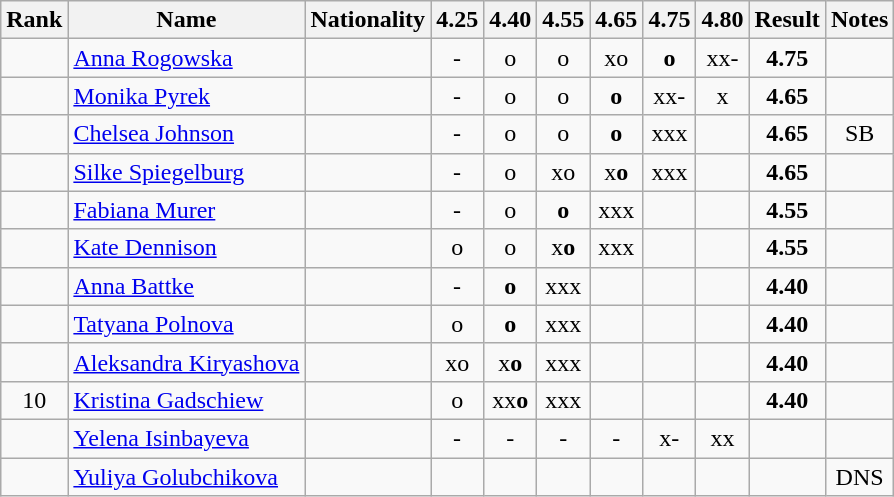<table class="wikitable sortable" style="text-align:center">
<tr>
<th>Rank</th>
<th>Name</th>
<th>Nationality</th>
<th>4.25</th>
<th>4.40</th>
<th>4.55</th>
<th>4.65</th>
<th>4.75</th>
<th>4.80</th>
<th>Result</th>
<th>Notes</th>
</tr>
<tr>
<td></td>
<td align=left><a href='#'>Anna Rogowska</a></td>
<td align=left></td>
<td>-</td>
<td>o</td>
<td>o</td>
<td>xo</td>
<td><strong>o</strong></td>
<td>xx-</td>
<td><strong>4.75</strong></td>
<td></td>
</tr>
<tr>
<td></td>
<td align=left><a href='#'>Monika Pyrek</a></td>
<td align=left></td>
<td>-</td>
<td>o</td>
<td>o</td>
<td><strong>o</strong></td>
<td>xx-</td>
<td>x</td>
<td><strong>4.65</strong></td>
<td></td>
</tr>
<tr>
<td></td>
<td align=left><a href='#'>Chelsea Johnson</a></td>
<td align=left></td>
<td>-</td>
<td>o</td>
<td>o</td>
<td><strong>o</strong></td>
<td>xxx</td>
<td></td>
<td><strong> 4.65</strong></td>
<td>SB</td>
</tr>
<tr>
<td></td>
<td align=left><a href='#'>Silke Spiegelburg</a></td>
<td align=left></td>
<td>-</td>
<td>o</td>
<td>xo</td>
<td>x<strong>o</strong></td>
<td>xxx</td>
<td></td>
<td><strong>4.65</strong></td>
<td></td>
</tr>
<tr>
<td></td>
<td align=left><a href='#'>Fabiana Murer</a></td>
<td align=left></td>
<td>-</td>
<td>o</td>
<td><strong>o</strong></td>
<td>xxx</td>
<td></td>
<td></td>
<td><strong> 4.55</strong></td>
<td></td>
</tr>
<tr>
<td></td>
<td align=left><a href='#'>Kate Dennison</a></td>
<td align=left></td>
<td>o</td>
<td>o</td>
<td>x<strong>o</strong></td>
<td>xxx</td>
<td></td>
<td></td>
<td><strong>4.55</strong></td>
<td></td>
</tr>
<tr>
<td></td>
<td align=left><a href='#'>Anna Battke</a></td>
<td align=left></td>
<td>-</td>
<td><strong>o</strong></td>
<td>xxx</td>
<td></td>
<td></td>
<td></td>
<td><strong>4.40</strong></td>
<td></td>
</tr>
<tr>
<td></td>
<td align=left><a href='#'>Tatyana Polnova</a></td>
<td align=left></td>
<td>o</td>
<td><strong>o</strong></td>
<td>xxx</td>
<td></td>
<td></td>
<td></td>
<td><strong>4.40</strong></td>
<td></td>
</tr>
<tr>
<td></td>
<td align=left><a href='#'>Aleksandra Kiryashova</a></td>
<td align=left></td>
<td>xo</td>
<td>x<strong>o</strong></td>
<td>xxx</td>
<td></td>
<td></td>
<td></td>
<td><strong>4.40</strong></td>
<td></td>
</tr>
<tr>
<td>10</td>
<td align=left><a href='#'>Kristina Gadschiew</a></td>
<td align=left></td>
<td>o</td>
<td>xx<strong>o</strong></td>
<td>xxx</td>
<td></td>
<td></td>
<td></td>
<td><strong>4.40</strong></td>
<td></td>
</tr>
<tr>
<td></td>
<td align=left><a href='#'>Yelena Isinbayeva</a></td>
<td align=left></td>
<td>-</td>
<td>-</td>
<td>-</td>
<td>-</td>
<td>x-</td>
<td>xx</td>
<td><strong></strong></td>
<td></td>
</tr>
<tr>
<td></td>
<td align=left><a href='#'>Yuliya Golubchikova</a></td>
<td align=left></td>
<td></td>
<td></td>
<td></td>
<td></td>
<td></td>
<td></td>
<td><strong></strong></td>
<td>DNS</td>
</tr>
</table>
